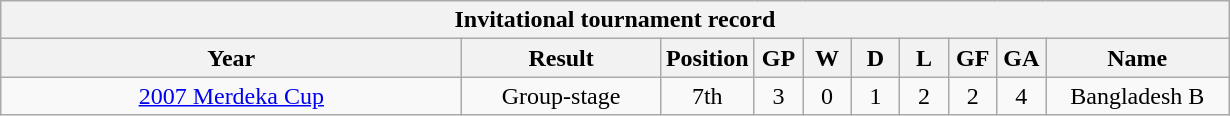<table class="wikitable" style="text-align: center;">
<tr>
<th colspan=10>Invitational tournament record</th>
</tr>
<tr>
<th width="300">Year</th>
<th width="125">Result</th>
<th width="15">Position</th>
<th width="25">GP</th>
<th width="25">W</th>
<th width="25">D</th>
<th width="25">L</th>
<th width="25">GF</th>
<th width="25">GA</th>
<th width="115">Name</th>
</tr>
<tr>
<td><a href='#'>2007 Merdeka Cup</a></td>
<td>Group-stage</td>
<td>7th</td>
<td>3</td>
<td>0</td>
<td>1</td>
<td>2</td>
<td>2</td>
<td>4</td>
<td>Bangladesh B</td>
</tr>
</table>
